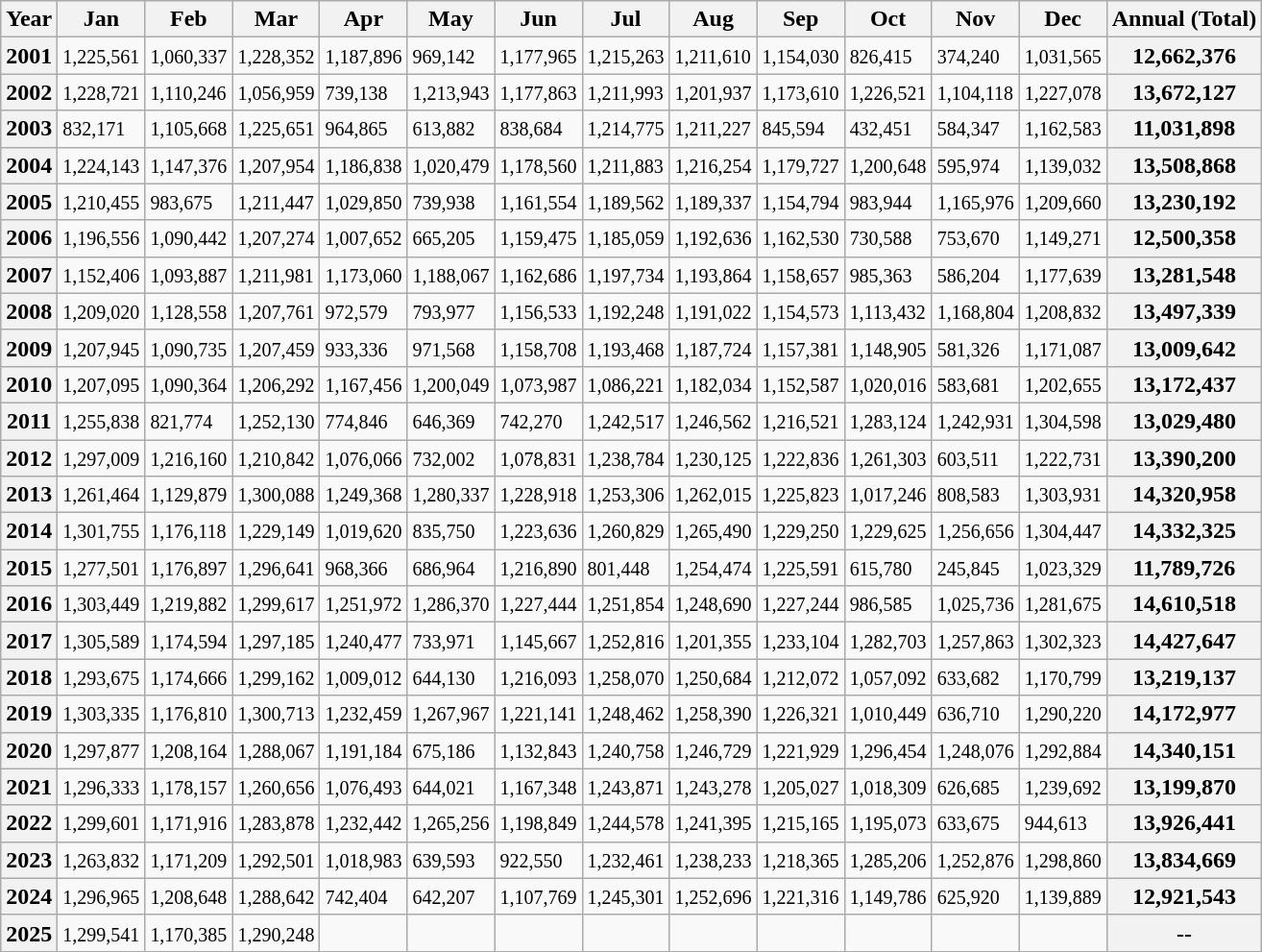<table class="wikitable">
<tr>
<th>Year</th>
<th>Jan</th>
<th>Feb</th>
<th>Mar</th>
<th>Apr</th>
<th>May</th>
<th>Jun</th>
<th>Jul</th>
<th>Aug</th>
<th>Sep</th>
<th>Oct</th>
<th>Nov</th>
<th>Dec</th>
<th>Annual (Total)</th>
</tr>
<tr>
<th>2001</th>
<td><small>1,225,561</small></td>
<td><small>1,060,337</small></td>
<td><small>1,228,352</small></td>
<td><small>1,187,896</small></td>
<td><small>969,142</small></td>
<td><small>1,177,965</small></td>
<td><small>1,215,263</small></td>
<td><small>1,211,610</small></td>
<td><small>1,154,030</small></td>
<td><small>826,415</small></td>
<td><small>374,240</small></td>
<td><small>1,031,565</small></td>
<th>12,662,376</th>
</tr>
<tr>
<th>2002</th>
<td><small>1,228,721</small></td>
<td><small>1,110,246</small></td>
<td><small>1,056,959</small></td>
<td><small>739,138</small></td>
<td><small>1,213,943</small></td>
<td><small>1,177,863</small></td>
<td><small>1,211,993</small></td>
<td><small>1,201,937</small></td>
<td><small>1,173,610</small></td>
<td><small>1,226,521</small></td>
<td><small>1,104,118</small></td>
<td><small>1,227,078</small></td>
<th>13,672,127</th>
</tr>
<tr>
<th>2003</th>
<td><small>832,171</small></td>
<td><small>1,105,668</small></td>
<td><small>1,225,651</small></td>
<td><small>964,865</small></td>
<td><small>613,882</small></td>
<td><small>838,684</small></td>
<td><small>1,214,775</small></td>
<td><small>1,211,227</small></td>
<td><small>845,594</small></td>
<td><small>432,451</small></td>
<td><small>584,347</small></td>
<td><small>1,162,583</small></td>
<th>11,031,898</th>
</tr>
<tr>
<th>2004</th>
<td><small>1,224,143</small></td>
<td><small>1,147,376</small></td>
<td><small>1,207,954</small></td>
<td><small>1,186,838</small></td>
<td><small>1,020,479</small></td>
<td><small>1,178,560</small></td>
<td><small>1,211,883</small></td>
<td><small>1,216,254</small></td>
<td><small>1,179,727</small></td>
<td><small>1,200,648</small></td>
<td><small>595,974</small></td>
<td><small>1,139,032</small></td>
<th>13,508,868</th>
</tr>
<tr>
<th>2005</th>
<td><small>1,210,455</small></td>
<td><small>983,675</small></td>
<td><small>1,211,447</small></td>
<td><small>1,029,850</small></td>
<td><small>739,938</small></td>
<td><small>1,161,554</small></td>
<td><small>1,189,562</small></td>
<td><small>1,189,337</small></td>
<td><small>1,154,794</small></td>
<td><small>983,944</small></td>
<td><small>1,165,976</small></td>
<td><small>1,209,660</small></td>
<th>13,230,192</th>
</tr>
<tr>
<th>2006</th>
<td><small>1,196,556</small></td>
<td><small>1,090,442</small></td>
<td><small>1,207,274</small></td>
<td><small>1,007,652</small></td>
<td><small>665,205</small></td>
<td><small>1,159,475</small></td>
<td><small>1,185,059</small></td>
<td><small>1,192,636</small></td>
<td><small>1,162,530</small></td>
<td><small>730,588</small></td>
<td><small>753,670</small></td>
<td><small>1,149,271</small></td>
<th>12,500,358</th>
</tr>
<tr>
<th>2007</th>
<td><small>1,152,406</small></td>
<td><small>1,093,887</small></td>
<td><small>1,211,981</small></td>
<td><small>1,173,060</small></td>
<td><small>1,188,067</small></td>
<td><small>1,162,686</small></td>
<td><small>1,197,734</small></td>
<td><small>1,193,864</small></td>
<td><small>1,158,657</small></td>
<td><small>985,363</small></td>
<td><small>586,204</small></td>
<td><small>1,177,639</small></td>
<th>13,281,548</th>
</tr>
<tr>
<th>2008</th>
<td><small>1,209,020</small></td>
<td><small>1,128,558</small></td>
<td><small>1,207,761</small></td>
<td><small>972,579</small></td>
<td><small>793,977</small></td>
<td><small>1,156,533</small></td>
<td><small>1,192,248</small></td>
<td><small>1,191,022</small></td>
<td><small>1,154,573</small></td>
<td><small>1,113,432</small></td>
<td><small>1,168,804</small></td>
<td><small>1,208,832</small></td>
<th>13,497,339</th>
</tr>
<tr>
<th>2009</th>
<td><small>1,207,945</small></td>
<td><small>1,090,735</small></td>
<td><small>1,207,459</small></td>
<td><small>933,336</small></td>
<td><small>971,568</small></td>
<td><small>1,158,708</small></td>
<td><small>1,193,468</small></td>
<td><small>1,187,724</small></td>
<td><small>1,157,381</small></td>
<td><small>1,148,905</small></td>
<td><small>581,326</small></td>
<td><small>1,171,087</small></td>
<th>13,009,642</th>
</tr>
<tr>
<th>2010</th>
<td><small>1,207,095</small></td>
<td><small>1,090,364</small></td>
<td><small>1,206,292</small></td>
<td><small>1,167,456</small></td>
<td><small>1,200,049</small></td>
<td><small>1,073,987</small></td>
<td><small>1,086,221</small></td>
<td><small>1,182,034</small></td>
<td><small>1,152,587</small></td>
<td><small>1,020,016</small></td>
<td><small>583,681</small></td>
<td><small>1,202,655</small></td>
<th>13,172,437</th>
</tr>
<tr>
<th>2011</th>
<td><small>1,255,838</small></td>
<td><small>821,774</small></td>
<td><small>1,252,130</small></td>
<td><small>774,846</small></td>
<td><small>646,369</small></td>
<td><small>742,270</small></td>
<td><small>1,242,517</small></td>
<td><small>1,246,562</small></td>
<td><small>1,216,521</small></td>
<td><small>1,283,124</small></td>
<td><small>1,242,931</small></td>
<td><small>1,304,598</small></td>
<th>13,029,480</th>
</tr>
<tr>
<th>2012</th>
<td><small>1,297,009</small></td>
<td><small>1,216,160</small></td>
<td><small>1,210,842</small></td>
<td><small>1,076,066</small></td>
<td><small>732,002</small></td>
<td><small>1,078,831</small></td>
<td><small>1,238,784</small></td>
<td><small>1,230,125</small></td>
<td><small>1,222,836</small></td>
<td><small>1,261,303</small></td>
<td><small>603,511</small></td>
<td><small>1,222,731</small></td>
<th>13,390,200</th>
</tr>
<tr>
<th>2013</th>
<td><small>1,261,464</small></td>
<td><small>1,129,879</small></td>
<td><small>1,300,088</small></td>
<td><small>1,249,368</small></td>
<td><small>1,280,337</small></td>
<td><small>1,228,918</small></td>
<td><small>1,253,306</small></td>
<td><small>1,262,015</small></td>
<td><small>1,225,823</small></td>
<td><small>1,017,246</small></td>
<td><small>808,583</small></td>
<td><small>1,303,931</small></td>
<th>14,320,958</th>
</tr>
<tr>
<th>2014</th>
<td><small>1,301,755</small></td>
<td><small>1,176,118</small></td>
<td><small>1,229,149</small></td>
<td><small>1,019,620</small></td>
<td><small>835,750</small></td>
<td><small>1,223,636</small></td>
<td><small>1,260,829</small></td>
<td><small>1,265,490</small></td>
<td><small>1,229,250</small></td>
<td><small>1,229,625</small></td>
<td><small>1,256,656</small></td>
<td><small>1,304,447</small></td>
<th>14,332,325</th>
</tr>
<tr>
<th>2015</th>
<td><small>1,277,501</small></td>
<td><small>1,176,897</small></td>
<td><small>1,296,641</small></td>
<td><small>968,366</small></td>
<td><small>686,964</small></td>
<td><small>1,216,890</small></td>
<td><small>801,448</small></td>
<td><small>1,254,474</small></td>
<td><small>1,225,591</small></td>
<td><small>615,780</small></td>
<td><small>245,845</small></td>
<td><small>1,023,329</small></td>
<th>11,789,726</th>
</tr>
<tr>
<th>2016</th>
<td><small>1,303,449</small></td>
<td><small>1,219,882</small></td>
<td><small>1,299,617</small></td>
<td><small>1,251,972</small></td>
<td><small>1,286,370</small></td>
<td><small>1,227,444</small></td>
<td><small>1,251,854</small></td>
<td><small>1,248,690</small></td>
<td><small>1,227,244</small></td>
<td><small>986,585</small></td>
<td><small>1,025,736</small></td>
<td><small>1,281,675</small></td>
<th>14,610,518</th>
</tr>
<tr>
<th>2017</th>
<td><small>1,305,589</small></td>
<td><small>1,174,594</small></td>
<td><small>1,297,185</small></td>
<td><small>1,240,477</small></td>
<td><small>733,971</small></td>
<td><small>1,145,667</small></td>
<td><small>1,252,816</small></td>
<td><small>1,201,355</small></td>
<td><small>1,233,104</small></td>
<td><small>1,282,703</small></td>
<td><small>1,257,863</small></td>
<td><small>1,302,323</small></td>
<th>14,427,647</th>
</tr>
<tr>
<th>2018</th>
<td><small>1,293,675</small></td>
<td><small>1,174,666</small></td>
<td><small>1,299,162</small></td>
<td><small>1,009,012</small></td>
<td><small>644,130</small></td>
<td><small>1,216,093</small></td>
<td><small>1,258,070</small></td>
<td><small>1,250,684</small></td>
<td><small>1,212,072</small></td>
<td><small>1,057,092</small></td>
<td><small>633,682</small></td>
<td><small>1,170,799</small></td>
<th>13,219,137</th>
</tr>
<tr>
<th>2019</th>
<td><small>1,303,335</small></td>
<td><small>1,176,810</small></td>
<td><small>1,300,713</small></td>
<td><small>1,232,459</small></td>
<td><small>1,267,967</small></td>
<td><small>1,221,141</small></td>
<td><small>1,248,462</small></td>
<td><small>1,258,390</small></td>
<td><small>1,226,321</small></td>
<td><small>1,010,449</small></td>
<td><small>636,710</small></td>
<td><small>1,290,220</small></td>
<th>14,172,977</th>
</tr>
<tr>
<th>2020</th>
<td><small>1,297,877</small></td>
<td><small>1,208,164</small></td>
<td><small>1,288,067</small></td>
<td><small>1,191,184</small></td>
<td><small>675,186</small></td>
<td><small>1,132,843</small></td>
<td><small>1,240,758</small></td>
<td><small>1,246,729</small></td>
<td><small>1,221,929</small></td>
<td><small>1,296,454</small></td>
<td><small>1,248,076</small></td>
<td><small>1,292,884</small></td>
<th>14,340,151</th>
</tr>
<tr>
<th>2021</th>
<td><small>1,296,333</small></td>
<td><small>1,178,157</small></td>
<td><small>1,260,656</small></td>
<td><small>1,076,493</small></td>
<td><small>644,021</small></td>
<td><small>1,167,348</small></td>
<td><small>1,243,871</small></td>
<td><small>1,243,278</small></td>
<td><small>1,205,027</small></td>
<td><small>1,018,309</small></td>
<td><small>626,685</small></td>
<td><small>1,239,692</small></td>
<th>13,199,870</th>
</tr>
<tr>
<th>2022</th>
<td><small>1,299,601</small></td>
<td><small>1,171,916</small></td>
<td><small>1,283,878</small></td>
<td><small>1,232,442</small></td>
<td><small>1,265,256</small></td>
<td><small>1,198,849</small></td>
<td><small>1,244,578</small></td>
<td><small>1,241,395</small></td>
<td><small>1,215,165</small></td>
<td><small>1,195,073</small></td>
<td><small>633,675</small></td>
<td><small>944,613</small></td>
<th>13,926,441</th>
</tr>
<tr>
<th>2023</th>
<td><small>1,263,832</small></td>
<td><small>1,171,209</small></td>
<td><small>1,292,501</small></td>
<td><small>1,018,983</small></td>
<td><small>639,593</small></td>
<td><small>922,550</small></td>
<td><small>1,232,461</small></td>
<td><small>1,238,233</small></td>
<td><small>1,218,365</small></td>
<td><small>1,285,206</small></td>
<td><small>1,252,876</small></td>
<td><small>1,298,860</small></td>
<th>13,834,669</th>
</tr>
<tr>
<th>2024</th>
<td><small>1,296,965</small></td>
<td><small>1,208,648</small></td>
<td><small>1,288,642</small></td>
<td><small>742,404</small></td>
<td><small>642,207</small></td>
<td><small>1,107,769</small></td>
<td><small>1,245,301</small></td>
<td><small>1,252,696</small></td>
<td><small>1,221,316</small></td>
<td><small>1,149,786</small></td>
<td><small>625,920</small></td>
<td><small>1,139,889</small></td>
<th>12,921,543</th>
</tr>
<tr>
<th>2025</th>
<td><small>1,299,541</small></td>
<td><small>1,170,385</small></td>
<td><small>1,290,248</small></td>
<td><small></small></td>
<td><small></small></td>
<td><small></small></td>
<td><small></small></td>
<td><small></small></td>
<td><small></small></td>
<td><small></small></td>
<td><small></small></td>
<td><small></small></td>
<th>--</th>
</tr>
<tr>
</tr>
</table>
